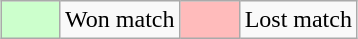<table class="wikitable" style="margin: auto">
<tr>
<td style="background:#CFC; width:2em"></td>
<td>Won match</td>
<td style="background:#FBB; width:2em"></td>
<td>Lost match</td>
</tr>
</table>
